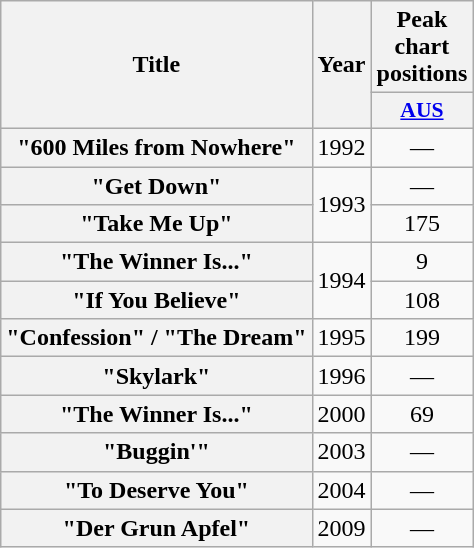<table class="wikitable plainrowheaders" style="text-align:center">
<tr>
<th scope="col" rowspan="2">Title</th>
<th scope="col" rowspan="2">Year</th>
<th scope="col" colspan="1">Peak chart positions</th>
</tr>
<tr>
<th scope="col" style="width:3em; font-size:90%"><a href='#'>AUS</a><br></th>
</tr>
<tr>
<th scope="row">"600 Miles from Nowhere"</th>
<td>1992</td>
<td>—</td>
</tr>
<tr>
<th scope="row">"Get Down" </th>
<td rowspan="2">1993</td>
<td>—</td>
</tr>
<tr>
<th scope="row">"Take Me Up"</th>
<td>175</td>
</tr>
<tr>
<th scope="row">"The Winner Is..." </th>
<td rowspan="2">1994</td>
<td>9</td>
</tr>
<tr>
<th scope="row">"If You Believe"</th>
<td>108</td>
</tr>
<tr>
<th scope="row">"Confession" / "The Dream"</th>
<td>1995</td>
<td>199</td>
</tr>
<tr>
<th scope="row">"Skylark" </th>
<td>1996</td>
<td>—</td>
</tr>
<tr>
<th scope="row">"The Winner Is..." </th>
<td>2000</td>
<td>69</td>
</tr>
<tr>
<th scope="row">"Buggin'" </th>
<td>2003</td>
<td>—</td>
</tr>
<tr>
<th scope="row">"To Deserve You" </th>
<td>2004</td>
<td>—</td>
</tr>
<tr>
<th scope="row">"Der Grun Apfel" </th>
<td>2009</td>
<td>—</td>
</tr>
</table>
